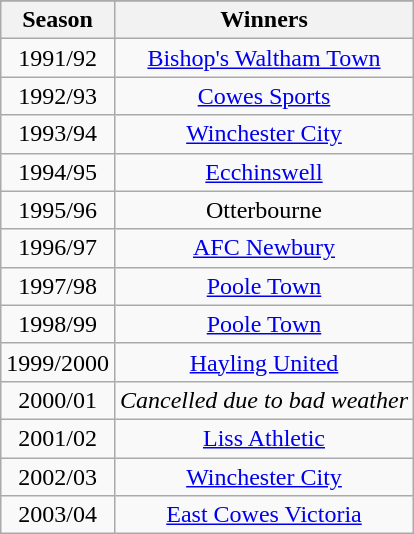<table class="wikitable collapsible collapsed" style=text-align:center>
<tr>
</tr>
<tr>
<th>Season</th>
<th>Winners</th>
</tr>
<tr>
<td>1991/92</td>
<td><a href='#'>Bishop's Waltham Town</a></td>
</tr>
<tr>
<td>1992/93</td>
<td><a href='#'>Cowes Sports</a></td>
</tr>
<tr>
<td>1993/94</td>
<td><a href='#'>Winchester City</a></td>
</tr>
<tr>
<td>1994/95</td>
<td><a href='#'>Ecchinswell</a></td>
</tr>
<tr>
<td>1995/96</td>
<td>Otterbourne</td>
</tr>
<tr>
<td>1996/97</td>
<td><a href='#'>AFC Newbury</a></td>
</tr>
<tr>
<td>1997/98</td>
<td><a href='#'>Poole Town</a></td>
</tr>
<tr>
<td>1998/99</td>
<td><a href='#'>Poole Town</a></td>
</tr>
<tr>
<td>1999/2000</td>
<td><a href='#'>Hayling United</a></td>
</tr>
<tr>
<td>2000/01</td>
<td><em>Cancelled due to bad weather</em></td>
</tr>
<tr>
<td>2001/02</td>
<td><a href='#'>Liss Athletic</a></td>
</tr>
<tr>
<td>2002/03</td>
<td><a href='#'>Winchester City</a></td>
</tr>
<tr>
<td>2003/04</td>
<td><a href='#'>East Cowes Victoria</a></td>
</tr>
</table>
